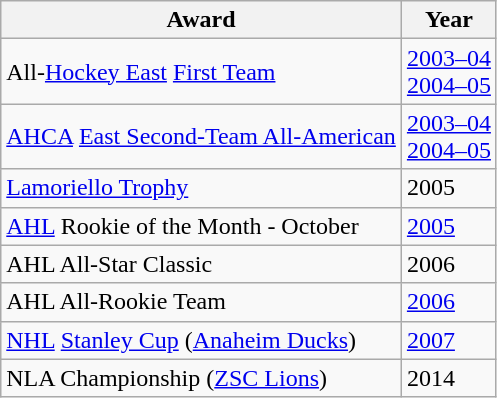<table class="wikitable">
<tr>
<th>Award</th>
<th>Year</th>
</tr>
<tr>
<td>All-<a href='#'>Hockey East</a> <a href='#'>First Team</a></td>
<td><a href='#'>2003–04</a><br><a href='#'>2004–05</a></td>
</tr>
<tr>
<td><a href='#'>AHCA</a> <a href='#'>East Second-Team All-American</a></td>
<td><a href='#'>2003–04</a><br><a href='#'>2004–05</a></td>
</tr>
<tr>
<td><a href='#'>Lamoriello Trophy</a></td>
<td>2005</td>
</tr>
<tr>
<td><a href='#'>AHL</a> Rookie of the Month - October</td>
<td><a href='#'>2005</a></td>
</tr>
<tr>
<td>AHL All-Star Classic</td>
<td>2006</td>
</tr>
<tr>
<td>AHL All-Rookie Team</td>
<td><a href='#'>2006</a></td>
</tr>
<tr>
<td><a href='#'>NHL</a> <a href='#'>Stanley Cup</a> (<a href='#'>Anaheim Ducks</a>)</td>
<td><a href='#'>2007</a></td>
</tr>
<tr>
<td>NLA Championship (<a href='#'>ZSC Lions</a>)</td>
<td>2014</td>
</tr>
</table>
